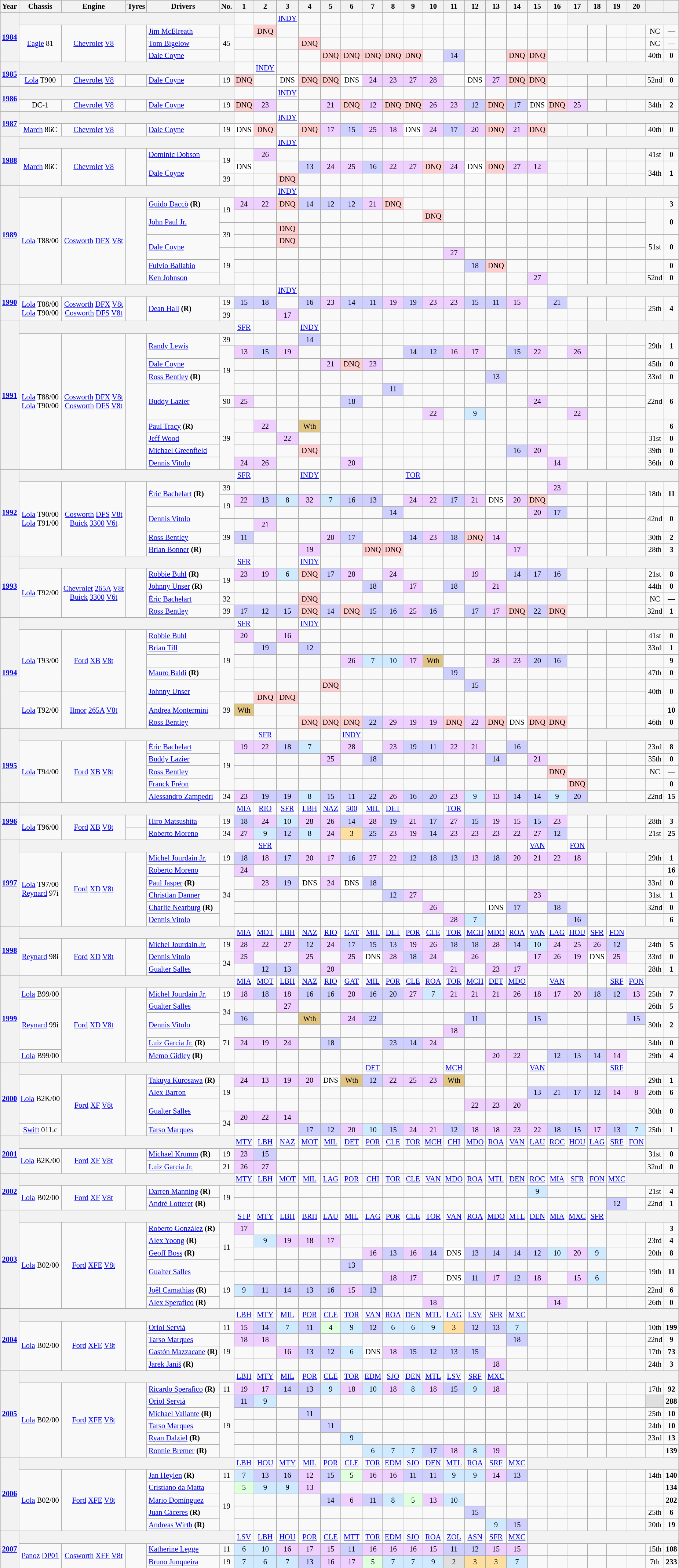<table class="wikitable" style="text-align:center; font-size:85%">
<tr>
<th>Year</th>
<th>Chassis</th>
<th>Engine</th>
<th>Tyres</th>
<th>Drivers</th>
<th>No.</th>
<th>1</th>
<th>2</th>
<th>3</th>
<th>4</th>
<th>5</th>
<th>6</th>
<th>7</th>
<th>8</th>
<th>9</th>
<th>10</th>
<th>11</th>
<th>12</th>
<th>13</th>
<th>14</th>
<th>15</th>
<th>16</th>
<th>17</th>
<th>18</th>
<th>19</th>
<th>20</th>
<th></th>
<th></th>
</tr>
<tr>
<th rowspan="4"><a href='#'>1984</a></th>
<th colspan=5></th>
<td></td>
<td></td>
<td><a href='#'>INDY</a></td>
<td></td>
<td></td>
<td></td>
<td></td>
<td></td>
<td></td>
<td></td>
<td></td>
<td></td>
<td></td>
<td></td>
<td></td>
<td></td>
<th colspan=6></th>
</tr>
<tr>
<td rowspan=3><a href='#'>Eagle</a> 81</td>
<td rowspan=3><a href='#'>Chevrolet</a> <a href='#'>V8</a></td>
<td rowspan=3></td>
<td align="left"> <a href='#'>Jim McElreath</a></td>
<td rowspan=3>45</td>
<td></td>
<td style="background:#FFCFCF;">DNQ</td>
<td></td>
<td></td>
<td></td>
<td></td>
<td></td>
<td></td>
<td></td>
<td></td>
<td></td>
<td></td>
<td></td>
<td></td>
<td></td>
<td></td>
<td></td>
<td></td>
<td></td>
<td></td>
<td>NC</td>
<td>—</td>
</tr>
<tr>
<td align="left"> <a href='#'>Tom Bigelow</a></td>
<td></td>
<td></td>
<td></td>
<td style="background:#FFCFCF;">DNQ</td>
<td></td>
<td></td>
<td></td>
<td></td>
<td></td>
<td></td>
<td></td>
<td></td>
<td></td>
<td></td>
<td></td>
<td></td>
<td></td>
<td></td>
<td></td>
<td></td>
<td>NC</td>
<td>—</td>
</tr>
<tr>
<td align="left"> <a href='#'>Dale Coyne</a></td>
<td></td>
<td></td>
<td></td>
<td></td>
<td style="background:#FFCFCF;">DNQ</td>
<td style="background:#FFCFCF;">DNQ</td>
<td style="background:#FFCFCF;">DNQ</td>
<td style="background:#FFCFCF;">DNQ</td>
<td style="background:#FFCFCF;">DNQ</td>
<td></td>
<td style="background:#CFCFFF;">14</td>
<td></td>
<td></td>
<td style="background:#FFCFCF;">DNQ</td>
<td style="background:#FFCFCF;">DNQ</td>
<td></td>
<td></td>
<td></td>
<td></td>
<td></td>
<td>40th</td>
<td><strong>0</strong></td>
</tr>
<tr>
<th rowspan="2"><a href='#'>1985</a></th>
<th colspan=5></th>
<td></td>
<td><a href='#'>INDY</a></td>
<td></td>
<td></td>
<td></td>
<td></td>
<td></td>
<td></td>
<td></td>
<td></td>
<td></td>
<td></td>
<td></td>
<td></td>
<td></td>
<th colspan=7></th>
</tr>
<tr>
<td><a href='#'>Lola</a> T900</td>
<td><a href='#'>Chevrolet</a> <a href='#'>V8</a></td>
<td></td>
<td align="left"> <a href='#'>Dale Coyne</a></td>
<td>19</td>
<td style="background:#FFCFCF;">DNQ</td>
<td></td>
<td style="background:white;">DNS</td>
<td style="background:#FFCFCF;">DNQ</td>
<td style="background:#FFCFCF;">DNQ</td>
<td style="background:white;">DNS</td>
<td style="background:#EFCFFF;">24</td>
<td style="background:#EFCFFF;">23</td>
<td style="background:#EFCFFF;">27</td>
<td style="background:#EFCFFF;">28</td>
<td></td>
<td style="background:white;">DNS</td>
<td style="background:#EFCFFF;">27</td>
<td style="background:#FFCFCF;">DNQ</td>
<td style="background:#FFCFCF;">DNQ</td>
<td></td>
<td></td>
<td></td>
<td></td>
<td></td>
<td>52nd</td>
<td><strong>0</strong></td>
</tr>
<tr>
<th rowspan="2"><a href='#'>1986</a></th>
<th colspan=5></th>
<td></td>
<td></td>
<td><a href='#'>INDY</a></td>
<td></td>
<td></td>
<td></td>
<td></td>
<td></td>
<td></td>
<td></td>
<td></td>
<td></td>
<td></td>
<td></td>
<td></td>
<td></td>
<td></td>
<th colspan=7></th>
</tr>
<tr>
<td>DC-1</td>
<td><a href='#'>Chevrolet</a> <a href='#'>V8</a></td>
<td></td>
<td align="left"> <a href='#'>Dale Coyne</a></td>
<td>19</td>
<td style="background:#FFCFCF;">DNQ</td>
<td style="background:#EFCFFF;">23</td>
<td></td>
<td></td>
<td style="background:#EFCFFF;">21</td>
<td style="background:#FFCFCF;">DNQ</td>
<td style="background:#EFCFFF;">12</td>
<td style="background:#FFCFCF;">DNQ</td>
<td style="background:#FFCFCF;">DNQ</td>
<td style="background:#EFCFFF;">26</td>
<td style="background:#EFCFFF;">23</td>
<td style="background:#CFCFFF;">12</td>
<td style="background:#FFCFCF;">DNQ</td>
<td style="background:#CFCFFF;">17</td>
<td style="background:white;">DNS</td>
<td style="background:#FFCFCF;">DNQ</td>
<td style="background:#EFCFFF;">25</td>
<td></td>
<td></td>
<td></td>
<td>34th</td>
<td><strong>2</strong></td>
</tr>
<tr>
<th rowspan="2"><a href='#'>1987</a></th>
<th colspan=5></th>
<td></td>
<td></td>
<td><a href='#'>INDY</a></td>
<td></td>
<td></td>
<td></td>
<td></td>
<td></td>
<td></td>
<td></td>
<td></td>
<td></td>
<td></td>
<td></td>
<td></td>
<th colspan=7></th>
</tr>
<tr>
<td><a href='#'>March</a> 86C</td>
<td><a href='#'>Chevrolet</a> <a href='#'>V8</a></td>
<td></td>
<td align="left"> <a href='#'>Dale Coyne</a></td>
<td>19</td>
<td style="background:#FFFFFF;">DNS</td>
<td style="background:#ffcfcf;">DNQ</td>
<td></td>
<td style="background:#ffcfcf;">DNQ</td>
<td style="background:#efcfff;">17</td>
<td style="background:#cfcfff;">15</td>
<td style="background:#efcfff;">25</td>
<td style="background:#efcfff;">18</td>
<td style="background:#FFFFFF;">DNS</td>
<td style="background:#efcfff;">24</td>
<td style="background:#cfcfff;">17</td>
<td style="background:#efcfff;">20</td>
<td style="background:#ffcfcf;">DNQ</td>
<td style="background:#efcfff;">21</td>
<td style="background:#ffcfcf;">DNQ</td>
<td></td>
<td></td>
<td></td>
<td></td>
<td></td>
<td>40th</td>
<td><strong>0</strong></td>
</tr>
<tr>
<th rowspan="4"><a href='#'>1988</a></th>
<th colspan=5></th>
<td></td>
<td></td>
<td><a href='#'>INDY</a></td>
<td></td>
<td></td>
<td></td>
<td></td>
<td></td>
<td></td>
<td></td>
<td></td>
<td></td>
<td></td>
<td></td>
<td></td>
<th colspan=7></th>
</tr>
<tr>
<td rowspan=3><a href='#'>March</a> 86C</td>
<td rowspan=3><a href='#'>Chevrolet</a> <a href='#'>V8</a></td>
<td rowspan=3></td>
<td align="left"> <a href='#'>Dominic Dobson</a></td>
<td rowspan="2">19</td>
<td></td>
<td style="background:#EFCFFF;">26</td>
<td></td>
<td></td>
<td></td>
<td></td>
<td></td>
<td></td>
<td></td>
<td></td>
<td></td>
<td></td>
<td></td>
<td></td>
<td></td>
<td></td>
<td></td>
<td></td>
<td></td>
<td></td>
<td>41st</td>
<td><strong>0</strong></td>
</tr>
<tr>
<td rowspan="2" align="left"> <a href='#'>Dale Coyne</a></td>
<td style="background:#FFFFFF;">DNS</td>
<td></td>
<td></td>
<td style="background:#CFCFFF;">13</td>
<td style="background:#EFCFFF;">24</td>
<td style="background:#EFCFFF;">25</td>
<td style="background:#CFCFFF;">16</td>
<td style="background:#EFCFFF;">22</td>
<td style="background:#EFCFFF;">27</td>
<td style="background:#ffcfcf;">DNQ</td>
<td style="background:#EFCFFF;">24</td>
<td style="background:#FFFFFF;">DNS</td>
<td style="background:#ffcfcf;">DNQ</td>
<td style="background:#EFCFFF;">27</td>
<td style="background:#EFCFFF;">12</td>
<td></td>
<td></td>
<td></td>
<td></td>
<td></td>
<td rowspan=2>34th</td>
<td rowspan=2><strong>1</strong></td>
</tr>
<tr>
<td>39</td>
<td></td>
<td></td>
<td style="background:#ffcfcf;">DNQ</td>
<td></td>
<td></td>
<td></td>
<td></td>
<td></td>
<td></td>
<td></td>
<td></td>
<td></td>
<td></td>
<td></td>
<td></td>
<td></td>
<td></td>
<td></td>
<td></td>
<td></td>
</tr>
<tr>
<th rowspan=8><a href='#'>1989</a></th>
<th colspan=5></th>
<td></td>
<td></td>
<td><a href='#'>INDY</a></td>
<td></td>
<td></td>
<td></td>
<td></td>
<td></td>
<td></td>
<td></td>
<td></td>
<td></td>
<td></td>
<td></td>
<td></td>
<th colspan=7></th>
</tr>
<tr>
<td rowspan=7><a href='#'>Lola</a> T88/00</td>
<td rowspan=7><a href='#'>Cosworth</a> <a href='#'>DFX</a> <a href='#'>V8</a><a href='#'>t</a></td>
<td rowspan=7></td>
<td align="left"> <a href='#'>Guido Daccò</a> <strong>(R)</strong></td>
<td rowspan=2>19</td>
<td style="background:#EFCFFF;">24</td>
<td style="background:#EFCFFF;">22</td>
<td style="background:#FFCFCF;">DNQ</td>
<td style="background:#CFCFFF;">14</td>
<td style="background:#CFCFFF;">12</td>
<td style="background:#CFCFFF;">12</td>
<td style="background:#EFCFFF;">21</td>
<td style="background:#FFCFCF;">DNQ</td>
<td></td>
<td></td>
<td></td>
<td></td>
<td></td>
<td></td>
<td></td>
<td></td>
<td></td>
<td></td>
<td></td>
<td></td>
<td></td>
<td><strong>3</strong></td>
</tr>
<tr>
<td rowspan=2 align="left"> <a href='#'>John Paul Jr.</a></td>
<td></td>
<td></td>
<td></td>
<td></td>
<td></td>
<td></td>
<td></td>
<td></td>
<td></td>
<td style="background:#FFCFCF;">DNQ</td>
<td></td>
<td></td>
<td></td>
<td></td>
<td></td>
<td></td>
<td></td>
<td></td>
<td></td>
<td></td>
<td rowspan=2></td>
<td rowspan=2><strong>0</strong></td>
</tr>
<tr>
<td rowspan=2>39</td>
<td></td>
<td></td>
<td style="background:#FFCFCF;">DNQ</td>
<td></td>
<td></td>
<td></td>
<td></td>
<td></td>
<td></td>
<td></td>
<td></td>
<td></td>
<td></td>
<td></td>
<td></td>
<td></td>
<td></td>
<td></td>
<td></td>
<td></td>
</tr>
<tr>
<td rowspan=2 align="left"> <a href='#'>Dale Coyne</a></td>
<td></td>
<td></td>
<td style="background:#FFCFCF;">DNQ</td>
<td></td>
<td></td>
<td></td>
<td></td>
<td></td>
<td></td>
<td></td>
<td></td>
<td></td>
<td></td>
<td></td>
<td></td>
<td></td>
<td></td>
<td></td>
<td></td>
<td></td>
<td rowspan=2>51st</td>
<td rowspan=2><strong>0</strong></td>
</tr>
<tr>
<td rowspan=3>19</td>
<td></td>
<td></td>
<td></td>
<td></td>
<td></td>
<td></td>
<td></td>
<td></td>
<td></td>
<td></td>
<td style="background:#EFCFFF;">27</td>
<td></td>
<td></td>
<td></td>
<td></td>
<td></td>
<td></td>
<td></td>
<td></td>
<td></td>
</tr>
<tr>
<td align="left"> <a href='#'>Fulvio Ballabio</a></td>
<td></td>
<td></td>
<td></td>
<td></td>
<td></td>
<td></td>
<td></td>
<td></td>
<td></td>
<td></td>
<td></td>
<td style="background:#CFCFFF;">18</td>
<td style="background:#FFCFCF;">DNQ</td>
<td></td>
<td></td>
<td></td>
<td></td>
<td></td>
<td></td>
<td></td>
<td></td>
<td><strong>0</strong></td>
</tr>
<tr>
<td align="left"> <a href='#'>Ken Johnson</a></td>
<td></td>
<td></td>
<td></td>
<td></td>
<td></td>
<td></td>
<td></td>
<td></td>
<td></td>
<td></td>
<td></td>
<td></td>
<td></td>
<td></td>
<td style="background:#EFCFFF;">27</td>
<td></td>
<td></td>
<td></td>
<td></td>
<td></td>
<td>52nd</td>
<td><strong>0</strong></td>
</tr>
<tr>
<th rowspan=3><a href='#'>1990</a></th>
<th colspan=5></th>
<td></td>
<td></td>
<td><a href='#'>INDY</a></td>
<td></td>
<td></td>
<td></td>
<td></td>
<td></td>
<td></td>
<td></td>
<td></td>
<td></td>
<td></td>
<td></td>
<td></td>
<td></td>
<th colspan=6></th>
</tr>
<tr>
<td rowspan=2><a href='#'>Lola</a> T88/00<br><a href='#'>Lola</a> T90/00</td>
<td rowspan=2><a href='#'>Cosworth</a> <a href='#'>DFX</a> <a href='#'>V8</a><a href='#'>t</a><br><a href='#'>Cosworth</a> <a href='#'>DFS</a> <a href='#'>V8</a><a href='#'>t</a></td>
<td rowspan=2></td>
<td rowspan=2 align="left"> <a href='#'>Dean Hall</a> <strong>(R)</strong></td>
<td>19</td>
<td style="background:#cfcfff;">15</td>
<td style="background:#cfcfff;">18</td>
<td></td>
<td style="background:#cfcfff;">16</td>
<td style="background:#efcfff;">23</td>
<td style="background:#cfcfff;">14</td>
<td style="background:#cfcfff;">11</td>
<td style="background:#efcfff;">19</td>
<td style="background:#cfcfff;">19</td>
<td style="background:#efcfff;">23</td>
<td style="background:#efcfff;">23</td>
<td style="background:#cfcfff;">15</td>
<td style="background:#cfcfff;">11</td>
<td style="background:#efcfff;">15</td>
<td></td>
<td style="background:#cfcfff;">21</td>
<td></td>
<td></td>
<td></td>
<td></td>
<td rowspan=2>25th</td>
<td rowspan=2><strong>4</strong></td>
</tr>
<tr>
<td>39</td>
<td></td>
<td></td>
<td style="background:#efcfff;">17</td>
<td></td>
<td></td>
<td></td>
<td></td>
<td></td>
<td></td>
<td></td>
<td></td>
<td></td>
<td></td>
<td></td>
<td></td>
<td></td>
<td></td>
<td></td>
<td></td>
<td></td>
</tr>
<tr>
<th rowspan=12><a href='#'>1991</a></th>
<th colspan=5></th>
<td><a href='#'>SFR</a></td>
<td></td>
<td></td>
<td><a href='#'>INDY</a></td>
<td></td>
<td></td>
<td></td>
<td></td>
<td></td>
<td></td>
<td></td>
<td></td>
<td></td>
<td></td>
<td></td>
<td></td>
<td></td>
<th colspan=5></th>
</tr>
<tr>
<td rowspan=11><a href='#'>Lola</a> T88/00<br><a href='#'>Lola</a> T90/00</td>
<td rowspan=11><a href='#'>Cosworth</a> <a href='#'>DFX</a> <a href='#'>V8</a><a href='#'>t</a><br><a href='#'>Cosworth</a> <a href='#'>DFS</a> <a href='#'>V8</a><a href='#'>t</a></td>
<td rowspan=11></td>
<td rowspan=2 align="left"> <a href='#'>Randy Lewis</a></td>
<td>39</td>
<td></td>
<td></td>
<td></td>
<td style="background:#CFCFFF;">14</td>
<td></td>
<td></td>
<td></td>
<td></td>
<td></td>
<td></td>
<td></td>
<td></td>
<td></td>
<td></td>
<td></td>
<td></td>
<td></td>
<td></td>
<td></td>
<td></td>
<td rowspan=2>29th</td>
<td rowspan=2><strong>1</strong></td>
</tr>
<tr>
<td rowspan=4>19</td>
<td style="background:#EFCFFF;">13</td>
<td style="background:#CFCFFF;">15</td>
<td style="background:#EFCFFF;">19</td>
<td></td>
<td></td>
<td></td>
<td></td>
<td></td>
<td style="background:#CFCFFF;">14</td>
<td style="background:#CFCFFF;">12</td>
<td style="background:#EFCFFF;">16</td>
<td style="background:#EFCFFF;">17</td>
<td></td>
<td style="background:#CFCFFF;">15</td>
<td style="background:#EFCFFF;">22</td>
<td></td>
<td style="background:#EFCFFF;">26</td>
<td></td>
<td></td>
<td></td>
</tr>
<tr>
<td align="left"> <a href='#'>Dale Coyne</a></td>
<td></td>
<td></td>
<td></td>
<td></td>
<td style="background:#EFCFFF;">21</td>
<td style="background:#ffcfcf;">DNQ</td>
<td style="background:#EFCFFF;">23</td>
<td></td>
<td></td>
<td></td>
<td></td>
<td></td>
<td></td>
<td></td>
<td></td>
<td></td>
<td></td>
<td></td>
<td></td>
<td></td>
<td>45th</td>
<td><strong>0</strong></td>
</tr>
<tr>
<td align="left"> <a href='#'>Ross Bentley</a> <strong>(R)</strong></td>
<td></td>
<td></td>
<td></td>
<td></td>
<td></td>
<td></td>
<td></td>
<td></td>
<td></td>
<td></td>
<td></td>
<td></td>
<td style="background:#CFCFFF;">13</td>
<td></td>
<td></td>
<td></td>
<td></td>
<td></td>
<td></td>
<td></td>
<td>33rd</td>
<td><strong>0</strong></td>
</tr>
<tr>
<td rowspan=3 align="left"> <a href='#'>Buddy Lazier</a></td>
<td></td>
<td></td>
<td></td>
<td></td>
<td></td>
<td></td>
<td></td>
<td style="background:#CFCFFF;">11</td>
<td></td>
<td></td>
<td></td>
<td></td>
<td></td>
<td></td>
<td></td>
<td></td>
<td></td>
<td></td>
<td></td>
<td></td>
<td rowspan=3>22nd</td>
<td rowspan=3><strong>6</strong></td>
</tr>
<tr>
<td>90</td>
<td style="background:#EFCFFF;">25</td>
<td></td>
<td></td>
<td></td>
<td></td>
<td style="background:#CFCFFF;">18</td>
<td></td>
<td></td>
<td></td>
<td></td>
<td></td>
<td></td>
<td></td>
<td></td>
<td style="background:#EFCFFF;">24</td>
<td></td>
<td></td>
<td></td>
<td></td>
<td></td>
</tr>
<tr>
<td rowspan=5>39</td>
<td></td>
<td></td>
<td></td>
<td></td>
<td></td>
<td></td>
<td></td>
<td></td>
<td></td>
<td style="background:#EFCFFF;">22</td>
<td></td>
<td style="background:#CFEAFF;">9</td>
<td></td>
<td></td>
<td></td>
<td></td>
<td style="background:#EFCFFF;">22</td>
<td></td>
<td></td>
<td></td>
</tr>
<tr>
<td align="left"> <a href='#'>Paul Tracy</a> <strong>(R)</strong></td>
<td></td>
<td style="background:#efcfff;">22</td>
<td></td>
<td style="background:#DFC484;">Wth</td>
<td></td>
<td></td>
<td></td>
<td></td>
<td></td>
<td></td>
<td></td>
<td></td>
<td></td>
<td></td>
<td></td>
<td></td>
<td></td>
<td></td>
<td></td>
<td></td>
<td></td>
<td><strong>6</strong></td>
</tr>
<tr>
<td align="left"> <a href='#'>Jeff Wood</a></td>
<td></td>
<td></td>
<td style="background:#EFCFFF;">22</td>
<td></td>
<td></td>
<td></td>
<td></td>
<td></td>
<td></td>
<td></td>
<td></td>
<td></td>
<td></td>
<td></td>
<td></td>
<td></td>
<td></td>
<td></td>
<td></td>
<td></td>
<td>31st</td>
<td><strong>0</strong></td>
</tr>
<tr>
<td align="left"> <a href='#'>Michael Greenfield</a></td>
<td></td>
<td></td>
<td></td>
<td style="background:#ffcfcf;">DNQ</td>
<td></td>
<td></td>
<td></td>
<td></td>
<td></td>
<td></td>
<td></td>
<td></td>
<td></td>
<td style="background:#CFCFFF;">16</td>
<td style="background:#EFCFFF;">20</td>
<td></td>
<td></td>
<td></td>
<td></td>
<td></td>
<td>39th</td>
<td><strong>0</strong></td>
</tr>
<tr>
<td align="left"> <a href='#'>Dennis Vitolo</a></td>
<td style="background:#EFCFFF;">24</td>
<td style="background:#EFCFFF;">26</td>
<td></td>
<td></td>
<td></td>
<td style="background:#EFCFFF;">20</td>
<td></td>
<td></td>
<td></td>
<td></td>
<td></td>
<td></td>
<td></td>
<td></td>
<td></td>
<td style="background:#EFCFFF;">14</td>
<td></td>
<td></td>
<td></td>
<td></td>
<td>36th</td>
<td><strong>0</strong></td>
</tr>
<tr>
<th rowspan=7><a href='#'>1992</a></th>
<th colspan=5></th>
<td><a href='#'>SFR</a></td>
<td></td>
<td></td>
<td><a href='#'>INDY</a></td>
<td></td>
<td></td>
<td></td>
<td></td>
<td><a href='#'>TOR</a></td>
<td></td>
<td></td>
<td></td>
<td></td>
<td></td>
<td></td>
<td></td>
<th colspan=6></th>
</tr>
<tr>
<td rowspan=6><a href='#'>Lola</a> T90/00<br><a href='#'>Lola</a> T91/00</td>
<td rowspan=6><a href='#'>Cosworth</a> <a href='#'>DFS</a> <a href='#'>V8</a><a href='#'>t</a><br><a href='#'>Buick</a> <a href='#'>3300</a> <a href='#'>V6</a><a href='#'>t</a></td>
<td rowspan=6></td>
<td rowspan=2 align="left"> <a href='#'>Éric Bachelart</a> <strong>(R)</strong></td>
<td>39</td>
<td></td>
<td></td>
<td></td>
<td></td>
<td></td>
<td></td>
<td></td>
<td></td>
<td></td>
<td></td>
<td></td>
<td></td>
<td></td>
<td></td>
<td></td>
<td style="background:#efcfff;">23</td>
<td></td>
<td></td>
<td></td>
<td></td>
<td rowspan=2>18th</td>
<td rowspan=2><strong>11</strong></td>
</tr>
<tr>
<td rowspan=2>19</td>
<td style="background:#efcfff;">22</td>
<td style="background:#CFCFFF;">13</td>
<td style="background:#CFEAFF;">8</td>
<td style="background:#efcfff;">32</td>
<td style="background:#CFEAFF;">7</td>
<td style="background:#CFCFFF;">16</td>
<td style="background:#CFCFFF;">13</td>
<td></td>
<td style="background:#efcfff;">24</td>
<td style="background:#efcfff;">22</td>
<td style="background:#CFCFFF;">17</td>
<td style="background:#efcfff;">21</td>
<td style="background:#ffffff;">DNS</td>
<td style="background:#efcfff;">20</td>
<td style="background:#ffcfcf;">DNQ</td>
<td></td>
<td></td>
<td></td>
<td></td>
<td></td>
</tr>
<tr>
<td rowspan=2 align="left"> <a href='#'>Dennis Vitolo</a></td>
<td></td>
<td></td>
<td></td>
<td></td>
<td></td>
<td></td>
<td></td>
<td style="background:#CFCFFF;">14</td>
<td></td>
<td></td>
<td></td>
<td></td>
<td></td>
<td></td>
<td style="background:#efcfff;">20</td>
<td style="background:#CFCFFF;">17</td>
<td></td>
<td></td>
<td></td>
<td></td>
<td rowspan=2>42nd</td>
<td rowspan=2><strong>0</strong></td>
</tr>
<tr>
<td rowspan=3>39</td>
<td></td>
<td style="background:#efcfff;">21</td>
<td></td>
<td></td>
<td></td>
<td></td>
<td></td>
<td></td>
<td></td>
<td></td>
<td></td>
<td></td>
<td></td>
<td></td>
<td></td>
<td></td>
<td></td>
<td></td>
<td></td>
<td></td>
</tr>
<tr>
<td align="left"> <a href='#'>Ross Bentley</a></td>
<td style="background:#CFCFFF;">11</td>
<td></td>
<td></td>
<td></td>
<td style="background:#efcfff;">20</td>
<td style="background:#CFCFFF;">17</td>
<td></td>
<td></td>
<td style="background:#CFCFFF;">14</td>
<td style="background:#efcfff;">23</td>
<td style="background:#CFCFFF;">18</td>
<td style="background:#ffcfcf;">DNQ</td>
<td style="background:#efcfff;">14</td>
<td></td>
<td></td>
<td></td>
<td></td>
<td></td>
<td></td>
<td></td>
<td>30th</td>
<td><strong>2</strong></td>
</tr>
<tr>
<td align="left"> <a href='#'>Brian Bonner</a> <strong>(R)</strong></td>
<td></td>
<td></td>
<td></td>
<td style="background:#efcfff;">19</td>
<td></td>
<td></td>
<td style="background:#ffcfcf;">DNQ</td>
<td style="background:#ffcfcf;">DNQ</td>
<td></td>
<td></td>
<td></td>
<td></td>
<td></td>
<td style="background:#efcfff;">17</td>
<td></td>
<td></td>
<td></td>
<td></td>
<td></td>
<td></td>
<td>28th</td>
<td><strong>3</strong></td>
</tr>
<tr>
<th rowspan=5><a href='#'>1993</a></th>
<th colspan=5></th>
<td><a href='#'>SFR</a></td>
<td></td>
<td></td>
<td><a href='#'>INDY</a></td>
<td></td>
<td></td>
<td></td>
<td></td>
<td></td>
<td></td>
<td></td>
<td></td>
<td></td>
<td></td>
<td></td>
<td></td>
<th colspan=6></th>
</tr>
<tr>
<td rowspan=4><a href='#'>Lola</a> T92/00</td>
<td rowspan=4><a href='#'>Chevrolet</a> <a href='#'>265A</a> <a href='#'>V8</a><a href='#'>t</a><br><a href='#'>Buick</a> <a href='#'>3300</a> <a href='#'>V6</a><a href='#'>t</a></td>
<td rowspan=4></td>
<td align="left"> <a href='#'>Robbie Buhl</a> <strong>(R)</strong></td>
<td rowspan="2">19</td>
<td style="background:#efcfff;">23</td>
<td style="background:#efcfff;">19</td>
<td style="background:#CFEAFF;">6</td>
<td style="background:#ffcfcf;">DNQ</td>
<td style="background:#cfcfff;">17</td>
<td style="background:#efcfff;">28</td>
<td></td>
<td style="background:#efcfff;">24</td>
<td></td>
<td></td>
<td></td>
<td style="background:#efcfff;">19</td>
<td></td>
<td style="background:#cfcfff;">14</td>
<td style="background:#cfcfff;">17</td>
<td style="background:#cfcfff;">16</td>
<td></td>
<td></td>
<td></td>
<td></td>
<td>21st</td>
<td><strong>8</strong></td>
</tr>
<tr>
<td align="left"> <a href='#'>Johnny Unser</a> <strong>(R)</strong></td>
<td></td>
<td></td>
<td></td>
<td></td>
<td></td>
<td></td>
<td style="background:#cfcfff;">18</td>
<td></td>
<td style="background:#efcfff;">17</td>
<td></td>
<td style="background:#cfcfff;">18</td>
<td></td>
<td style="background:#efcfff;">21</td>
<td></td>
<td></td>
<td></td>
<td></td>
<td></td>
<td></td>
<td></td>
<td>44th</td>
<td><strong>0</strong></td>
</tr>
<tr>
<td align="left"> <a href='#'>Éric Bachelart</a></td>
<td>32</td>
<td></td>
<td></td>
<td></td>
<td style="background:#ffcfcf;">DNQ</td>
<td></td>
<td></td>
<td></td>
<td></td>
<td></td>
<td></td>
<td></td>
<td></td>
<td></td>
<td></td>
<td></td>
<td></td>
<td></td>
<td></td>
<td></td>
<td></td>
<td>NC</td>
<td>—</td>
</tr>
<tr>
<td align="left"> <a href='#'>Ross Bentley</a></td>
<td>39</td>
<td style="background:#cfcfff;">17</td>
<td style="background:#cfcfff;">12</td>
<td style="background:#cfcfff;">15</td>
<td style="background:#ffcfcf;">DNQ</td>
<td style="background:#cfcfff;">14</td>
<td style="background:#ffcfcf;">DNQ</td>
<td style="background:#cfcfff;">15</td>
<td style="background:#cfcfff;">16</td>
<td style="background:#efcfff;">25</td>
<td style="background:#cfcfff;">16</td>
<td></td>
<td style="background:#cfcfff;">17</td>
<td style="background:#efcfff;">17</td>
<td style="background:#ffcfcf;">DNQ</td>
<td style="background:#cfcfff;">22</td>
<td style="background:#ffcfcf;">DNQ</td>
<td></td>
<td></td>
<td></td>
<td></td>
<td>32nd</td>
<td><strong>1</strong></td>
</tr>
<tr>
<th rowspan=9><a href='#'>1994</a></th>
<th colspan=5></th>
<td><a href='#'>SFR</a></td>
<td></td>
<td></td>
<td><a href='#'>INDY</a></td>
<td></td>
<td></td>
<td></td>
<td></td>
<td></td>
<td></td>
<td></td>
<td></td>
<td></td>
<td></td>
<td></td>
<td></td>
<th colspan=6></th>
</tr>
<tr>
<td rowspan=5><a href='#'>Lola</a> T93/00</td>
<td rowspan=5><a href='#'>Ford</a> <a href='#'>XB</a> <a href='#'>V8</a><a href='#'>t</a></td>
<td rowspan=8></td>
<td align="left"> <a href='#'>Robbie Buhl</a></td>
<td rowspan=5>19</td>
<td style="background:#efcfff;">20</td>
<td></td>
<td style="background:#efcfff;">16</td>
<td></td>
<td></td>
<td></td>
<td></td>
<td></td>
<td></td>
<td></td>
<td></td>
<td></td>
<td></td>
<td></td>
<td></td>
<td></td>
<td></td>
<td></td>
<td></td>
<td></td>
<td>41st</td>
<td><strong>0</strong></td>
</tr>
<tr>
<td align="left"> <a href='#'>Brian Till</a></td>
<td></td>
<td style="background:#cfcfff;">19</td>
<td></td>
<td style="background:#cfcfff;">12</td>
<td></td>
<td></td>
<td></td>
<td></td>
<td></td>
<td></td>
<td></td>
<td></td>
<td></td>
<td></td>
<td></td>
<td></td>
<td></td>
<td></td>
<td></td>
<td></td>
<td>33rd</td>
<td><strong>1</strong></td>
</tr>
<tr>
<td align="left"></td>
<td></td>
<td></td>
<td></td>
<td></td>
<td></td>
<td style="background:#efcfff;">26</td>
<td style="background:#CFEAFF;">7</td>
<td style="background:#CFEAFF;">10</td>
<td style="background:#efcfff;">17</td>
<td style="background:#DFC484;">Wth</td>
<td></td>
<td></td>
<td style="background:#efcfff;">28</td>
<td style="background:#efcfff;">23</td>
<td style="background:#cfcfff;">20</td>
<td style="background:#cfcfff;">16</td>
<td></td>
<td></td>
<td></td>
<td></td>
<td></td>
<td><strong>9</strong></td>
</tr>
<tr>
<td align="left"> <a href='#'>Mauro Baldi</a> <strong>(R)</strong></td>
<td></td>
<td></td>
<td></td>
<td></td>
<td></td>
<td></td>
<td></td>
<td></td>
<td></td>
<td></td>
<td style="background:#cfcfff;">19</td>
<td></td>
<td></td>
<td></td>
<td></td>
<td></td>
<td></td>
<td></td>
<td></td>
<td></td>
<td>47th</td>
<td><strong>0</strong></td>
</tr>
<tr>
<td rowspan=2 align="left"> <a href='#'>Johnny Unser</a></td>
<td></td>
<td></td>
<td></td>
<td></td>
<td style="background:#ffcfcf;">DNQ</td>
<td></td>
<td></td>
<td></td>
<td></td>
<td></td>
<td></td>
<td style="background:#cfcfff;">15</td>
<td></td>
<td></td>
<td></td>
<td></td>
<td></td>
<td></td>
<td></td>
<td></td>
<td rowspan=2>40th</td>
<td rowspan=2><strong>0</strong></td>
</tr>
<tr>
<td rowspan=3><a href='#'>Lola</a> T92/00</td>
<td rowspan=3><a href='#'>Ilmor</a> <a href='#'>265A</a> <a href='#'>V8</a><a href='#'>t</a></td>
<td rowspan=3>39</td>
<td></td>
<td style="background:#ffcfcf;">DNQ</td>
<td style="background:#ffcfcf;">DNQ</td>
<td></td>
<td></td>
<td></td>
<td></td>
<td></td>
<td></td>
<td></td>
<td></td>
<td></td>
<td></td>
<td></td>
<td></td>
<td></td>
<td></td>
<td></td>
<td></td>
<td></td>
</tr>
<tr>
<td align="left"> <a href='#'>Andrea Montermini</a></td>
<td style="background:#DFC484;">Wth</td>
<td></td>
<td></td>
<td></td>
<td></td>
<td></td>
<td></td>
<td></td>
<td></td>
<td></td>
<td></td>
<td></td>
<td></td>
<td></td>
<td></td>
<td></td>
<td></td>
<td></td>
<td></td>
<td></td>
<td></td>
<td><strong>10</strong></td>
</tr>
<tr>
<td align="left"> <a href='#'>Ross Bentley</a></td>
<td></td>
<td></td>
<td></td>
<td style="background:#ffcfcf;">DNQ</td>
<td style="background:#ffcfcf;">DNQ</td>
<td style="background:#ffcfcf;">DNQ</td>
<td style="background:#cfcfff;">22</td>
<td style="background:#efcfff;">29</td>
<td style="background:#efcfff;">19</td>
<td style="background:#efcfff;">19</td>
<td style="background:#ffcfcf;">DNQ</td>
<td style="background:#efcfff;">22</td>
<td style="background:#ffcfcf;">DNQ</td>
<td style="background:#ffffff;">DNS</td>
<td style="background:#ffcfcf;">DNQ</td>
<td style="background:#ffcfcf;">DNQ</td>
<td></td>
<td></td>
<td></td>
<td></td>
<td>46th</td>
<td><strong>0</strong></td>
</tr>
<tr>
<th rowspan=6><a href='#'>1995</a></th>
<th colspan=5></th>
<td></td>
<td><a href='#'>SFR</a></td>
<td></td>
<td></td>
<td></td>
<td><a href='#'>INDY</a></td>
<td></td>
<td></td>
<td></td>
<td></td>
<td></td>
<td></td>
<td></td>
<td></td>
<td></td>
<td></td>
<td></td>
<th colspan=5></th>
</tr>
<tr>
<td rowspan=5><a href='#'>Lola</a> T94/00</td>
<td rowspan=5><a href='#'>Ford</a> <a href='#'>XB</a> <a href='#'>V8</a><a href='#'>t</a></td>
<td rowspan=5></td>
<td align="left"> <a href='#'>Éric Bachelart</a></td>
<td rowspan=4>19</td>
<td style="background:#EFCFFF;">19</td>
<td style="background:#EFCFFF;">22</td>
<td style="background:#cfcfff;">18</td>
<td style="background:#CFEAFF;">7</td>
<td></td>
<td style="background:#EFCFFF;">28</td>
<td></td>
<td style="background:#EFCFFF;">23</td>
<td style="background:#cfcfff;">19</td>
<td style="background:#cfcfff;">11</td>
<td style="background:#EFCFFF;">22</td>
<td style="background:#EFCFFF;">21</td>
<td></td>
<td style="background:#cfcfff;">16</td>
<td></td>
<td></td>
<td></td>
<td></td>
<td></td>
<td></td>
<td>23rd</td>
<td><strong>8</strong></td>
</tr>
<tr>
<td align="left"> <a href='#'>Buddy Lazier</a></td>
<td></td>
<td></td>
<td></td>
<td></td>
<td style="background:#EFCFFF;">25</td>
<td></td>
<td style="background:#cfcfff;">18</td>
<td></td>
<td></td>
<td></td>
<td></td>
<td></td>
<td style="background:#cfcfff;">14</td>
<td></td>
<td style="background:#EFCFFF;">21</td>
<td></td>
<td></td>
<td></td>
<td></td>
<td></td>
<td>35th</td>
<td><strong>0</strong></td>
</tr>
<tr>
<td align="left"> <a href='#'>Ross Bentley</a></td>
<td></td>
<td></td>
<td></td>
<td></td>
<td></td>
<td></td>
<td></td>
<td></td>
<td></td>
<td></td>
<td></td>
<td></td>
<td></td>
<td></td>
<td></td>
<td style="background:#FFCFCF;">DNQ</td>
<td></td>
<td></td>
<td></td>
<td></td>
<td>NC</td>
<td>—</td>
</tr>
<tr>
<td align="left"> <a href='#'>Franck Fréon</a></td>
<td></td>
<td></td>
<td></td>
<td></td>
<td></td>
<td></td>
<td></td>
<td></td>
<td></td>
<td></td>
<td></td>
<td></td>
<td></td>
<td></td>
<td></td>
<td></td>
<td style="background:#FFCFCF;">DNQ</td>
<td></td>
<td></td>
<td></td>
<td></td>
<td><strong>0</strong></td>
</tr>
<tr>
<td align="left"> <a href='#'>Alessandro Zampedri</a></td>
<td>34</td>
<td style="background:#EFCFFF;">23</td>
<td style="background:#cfcfff;">19</td>
<td style="background:#cfcfff;">19</td>
<td style="background:#CFEAFF;">8</td>
<td style="background:#cfcfff;">15</td>
<td style="background:#cfcfff;">11</td>
<td style="background:#cfcfff;">22</td>
<td style="background:#EFCFFF;">26</td>
<td style="background:#cfcfff;">16</td>
<td style="background:#cfcfff;">20</td>
<td style="background:#EFCFFF;">23</td>
<td style="background:#CFEAFF;">9</td>
<td style="background:#EFCFFF;">13</td>
<td style="background:#cfcfff;">14</td>
<td style="background:#cfcfff;">14</td>
<td style="background:#CFEAFF;">9</td>
<td style="background:#cfcfff;">20</td>
<td></td>
<td></td>
<td></td>
<td>22nd</td>
<td><strong>15</strong></td>
</tr>
<tr>
<th rowspan=3><a href='#'>1996</a></th>
<th colspan=5></th>
<td><a href='#'>MIA</a></td>
<td><a href='#'>RIO</a></td>
<td><a href='#'>SFR</a></td>
<td><a href='#'>LBH</a></td>
<td><a href='#'>NAZ</a></td>
<td><a href='#'>500</a></td>
<td><a href='#'>MIL</a></td>
<td><a href='#'>DET</a></td>
<td></td>
<td></td>
<td><a href='#'>TOR</a></td>
<td></td>
<td></td>
<td></td>
<td></td>
<td></td>
<th colspan=6></th>
</tr>
<tr>
<td rowspan=2><a href='#'>Lola</a> T96/00</td>
<td rowspan=2><a href='#'>Ford</a> <a href='#'>XB</a> <a href='#'>V8</a><a href='#'>t</a></td>
<td></td>
<td align="left"> <a href='#'>Hiro Matsushita</a></td>
<td>19</td>
<td style="background:#cfcfff;">18</td>
<td style="background:#efcfff;">24</td>
<td style="background:#CFEAFF;">10</td>
<td style="background:#efcfff;">28</td>
<td style="background:#efcfff;">26</td>
<td style="background:#cfcfff;">14</td>
<td style="background:#efcfff;">28</td>
<td style="background:#cfcfff;">19</td>
<td style="background:#efcfff;">21</td>
<td style="background:#cfcfff;">17</td>
<td style="background:#efcfff;">27</td>
<td style="background:#cfcfff;">15</td>
<td style="background:#efcfff;">19</td>
<td style="background:#efcfff;">15</td>
<td style="background:#cfcfff;">15</td>
<td style="background:#efcfff;">23</td>
<td></td>
<td></td>
<td></td>
<td></td>
<td>28th</td>
<td><strong>3</strong></td>
</tr>
<tr>
<td></td>
<td align="left"> <a href='#'>Roberto Moreno</a></td>
<td>34</td>
<td style="background:#efcfff;">27</td>
<td style="background:#CFEAFF;">9</td>
<td style="background:#cfcfff;">12</td>
<td style="background:#CFEAFF;">8</td>
<td style="background:#efcfff;">24</td>
<td style="background:#ffdf9f;">3</td>
<td style="background:#cfcfff;">25</td>
<td style="background:#efcfff;">23</td>
<td style="background:#efcfff;">19</td>
<td style="background:#cfcfff;">14</td>
<td style="background:#efcfff;">23</td>
<td style="background:#efcfff;">23</td>
<td style="background:#efcfff;">23</td>
<td style="background:#efcfff;">22</td>
<td style="background:#efcfff;">27</td>
<td style="background:#cfcfff;">12</td>
<td></td>
<td></td>
<td></td>
<td></td>
<td>21st</td>
<td><strong>25</strong></td>
</tr>
<tr>
<th rowspan=7><a href='#'>1997</a></th>
<th colspan=5></th>
<td></td>
<td><a href='#'>SFR</a></td>
<td></td>
<td></td>
<td></td>
<td></td>
<td></td>
<td></td>
<td></td>
<td></td>
<td></td>
<td></td>
<td></td>
<td></td>
<td><a href='#'>VAN</a></td>
<td></td>
<td><a href='#'>FON</a></td>
<th colspan=5></th>
</tr>
<tr>
<td rowspan=6><a href='#'>Lola</a> T97/00<br><a href='#'>Reynard</a> 97i</td>
<td rowspan=6><a href='#'>Ford</a> <a href='#'>XD</a> <a href='#'>V8</a><a href='#'>t</a></td>
<td rowspan=6></td>
<td align="left"> <a href='#'>Michel Jourdain Jr.</a></td>
<td>19</td>
<td style="background:#CFCFFF;">18</td>
<td style="background:#EFCFFF;">18</td>
<td style="background:#CFCFFF;">17</td>
<td style="background:#EFCFFF;">20</td>
<td style="background:#EFCFFF;">17</td>
<td style="background:#CFCFFF;">16</td>
<td style="background:#EFCFFF;">27</td>
<td style="background:#EFCFFF;">22</td>
<td style="background:#CFCFFF;">12</td>
<td style="background:#CFCFFF;">18</td>
<td style="background:#CFCFFF;">13</td>
<td style="background:#EFCFFF;">13</td>
<td style="background:#CFCFFF;">18</td>
<td style="background:#EFCFFF;">20</td>
<td style="background:#EFCFFF;">21</td>
<td style="background:#EFCFFF;">22</td>
<td style="background:#EFCFFF;">18</td>
<td></td>
<td></td>
<td></td>
<td>29th</td>
<td><strong>1</strong></td>
</tr>
<tr>
<td align="left"> <a href='#'>Roberto Moreno</a></td>
<td rowspan=5>34</td>
<td style="background:#EFCFFF;">24</td>
<td></td>
<td></td>
<td></td>
<td></td>
<td></td>
<td></td>
<td></td>
<td></td>
<td></td>
<td></td>
<td></td>
<td></td>
<td></td>
<td></td>
<td></td>
<td></td>
<td></td>
<td></td>
<td></td>
<td></td>
<td><strong>16</strong></td>
</tr>
<tr>
<td align="left"> <a href='#'>Paul Jasper</a> <strong>(R)</strong></td>
<td></td>
<td style="background:#EFCFFF;">23</td>
<td style="background:#CFCFFF;">19</td>
<td style="background:#ffffff;">DNS</td>
<td style="background:#EFCFFF;">24</td>
<td style="background:#ffffff;">DNS</td>
<td style="background:#CFCFFF;">18</td>
<td></td>
<td></td>
<td></td>
<td></td>
<td></td>
<td></td>
<td></td>
<td></td>
<td></td>
<td></td>
<td></td>
<td></td>
<td></td>
<td>33rd</td>
<td><strong>0</strong></td>
</tr>
<tr>
<td align="left"> <a href='#'>Christian Danner</a></td>
<td></td>
<td></td>
<td></td>
<td></td>
<td></td>
<td></td>
<td></td>
<td style="background:#CFCFFF;">12</td>
<td style="background:#EFCFFF;">27</td>
<td></td>
<td></td>
<td></td>
<td></td>
<td></td>
<td style="background:#EFCFFF;">23</td>
<td></td>
<td></td>
<td></td>
<td></td>
<td></td>
<td>31st</td>
<td><strong>1</strong></td>
</tr>
<tr>
<td align="left"> <a href='#'>Charlie Nearburg</a> <strong>(R)</strong></td>
<td></td>
<td></td>
<td></td>
<td></td>
<td></td>
<td></td>
<td></td>
<td></td>
<td></td>
<td style="background:#EFCFFF;">26</td>
<td></td>
<td></td>
<td style="background:#ffffff;">DNS</td>
<td style="background:#CFCFFF;">17</td>
<td></td>
<td style="background:#CFCFFF;">18</td>
<td></td>
<td></td>
<td></td>
<td></td>
<td>32nd</td>
<td><strong>0</strong></td>
</tr>
<tr>
<td align="left"> <a href='#'>Dennis Vitolo</a></td>
<td></td>
<td></td>
<td></td>
<td></td>
<td></td>
<td></td>
<td></td>
<td></td>
<td></td>
<td></td>
<td style="background:#EFCFFF;">28</td>
<td style="background:#CFEAFF;">7</td>
<td></td>
<td></td>
<td></td>
<td></td>
<td style="background:#CFCFFF;">16</td>
<td></td>
<td></td>
<td></td>
<td></td>
<td><strong>6</strong></td>
</tr>
<tr>
<th rowspan=4><a href='#'>1998</a></th>
<th colspan=5></th>
<td><a href='#'>MIA</a></td>
<td><a href='#'>MOT</a></td>
<td><a href='#'>LBH</a></td>
<td><a href='#'>NAZ</a></td>
<td><a href='#'>RIO</a></td>
<td><a href='#'>GAT</a></td>
<td><a href='#'>MIL</a></td>
<td><a href='#'>DET</a></td>
<td><a href='#'>POR</a></td>
<td><a href='#'>CLE</a></td>
<td><a href='#'>TOR</a></td>
<td><a href='#'>MCH</a></td>
<td><a href='#'>MDO</a></td>
<td><a href='#'>ROA</a></td>
<td><a href='#'>VAN</a></td>
<td><a href='#'>LAG</a></td>
<td><a href='#'>HOU</a></td>
<td><a href='#'>SFR</a></td>
<td><a href='#'>FON</a></td>
<th colspan=3></th>
</tr>
<tr>
<td rowspan=3><a href='#'>Reynard</a> 98i</td>
<td rowspan=3><a href='#'>Ford</a> <a href='#'>XD</a> <a href='#'>V8</a><a href='#'>t</a></td>
<td rowspan=3></td>
<td align="left"> <a href='#'>Michel Jourdain Jr.</a></td>
<td>19</td>
<td style="background:#efcfff;">28</td>
<td style="background:#efcfff;">22</td>
<td style="background:#EFCFFF;">27</td>
<td style="background:#CFCFFF;">12</td>
<td style="background:#EFCFFF;">24</td>
<td style="background:#CFCFFF;">17</td>
<td style="background:#CFCFFF;">15</td>
<td style="background:#CFCFFF;">13</td>
<td style="background:#EFCFFF;">19</td>
<td style="background:#EFCFFF;">26</td>
<td style="background:#CFCFFF;">18</td>
<td style="background:#CFCFFF;">18</td>
<td style="background:#EFCFFF;">28</td>
<td style="background:#CFCFFF;">14</td>
<td style="background:#CFEAFF;">10</td>
<td style="background:#EFCFFF;">24</td>
<td style="background:#EFCFFF;">25</td>
<td style="background:#EFCFFF;">26</td>
<td style="background:#CFCFFF;">12</td>
<td></td>
<td>24th</td>
<td><strong>5</strong></td>
</tr>
<tr>
<td align="left"> <a href='#'>Dennis Vitolo</a></td>
<td rowspan=2>34</td>
<td style="background:#efcfff;">25</td>
<td></td>
<td></td>
<td style="background:#efcfff;">25</td>
<td></td>
<td style="background:#EFCFFF;">25</td>
<td style="background:#ffffff;">DNS</td>
<td style="background:#EFCFFF;">28</td>
<td style="background:#CFCFFF;">18</td>
<td style="background:#EFCFFF;">24</td>
<td></td>
<td style="background:#EFCFFF;">26</td>
<td></td>
<td></td>
<td style="background:#efcfff;">17</td>
<td style="background:#efcfff;">26</td>
<td style="background:#efcfff;">19</td>
<td style="background:#ffffff;">DNS</td>
<td style="background:#efcfff;">25</td>
<td></td>
<td>33rd</td>
<td><strong>0</strong></td>
</tr>
<tr>
<td align="left"> <a href='#'>Gualter Salles</a></td>
<td></td>
<td style="background:#CFCFFF;">12</td>
<td style="background:#CFCFFF;">13</td>
<td></td>
<td style="background:#EFCFFF;">20</td>
<td></td>
<td></td>
<td></td>
<td></td>
<td></td>
<td style="background:#EFCFFF;">21</td>
<td></td>
<td style="background:#EFCFFF;">23</td>
<td style="background:#EFCFFF;">17</td>
<td></td>
<td></td>
<td></td>
<td></td>
<td></td>
<td></td>
<td>28th</td>
<td><strong>1</strong></td>
</tr>
<tr>
<th rowspan=7><a href='#'>1999</a></th>
<th colspan=5></th>
<td><a href='#'>MIA</a></td>
<td><a href='#'>MOT</a></td>
<td><a href='#'>LBH</a></td>
<td><a href='#'>NAZ</a></td>
<td><a href='#'>RIO</a></td>
<td><a href='#'>GAT</a></td>
<td><a href='#'>MIL</a></td>
<td><a href='#'>POR</a></td>
<td><a href='#'>CLE</a></td>
<td><a href='#'>ROA</a></td>
<td><a href='#'>TOR</a></td>
<td><a href='#'>MCH</a></td>
<td><a href='#'>DET</a></td>
<td><a href='#'>MDO</a></td>
<td></td>
<td><a href='#'>VAN</a></td>
<td></td>
<td></td>
<td><a href='#'>SRF</a></td>
<td><a href='#'>FON</a></td>
<th colspan=2></th>
</tr>
<tr>
<td><a href='#'>Lola</a> B99/00</td>
<td rowspan=6><a href='#'>Ford</a> <a href='#'>XD</a> <a href='#'>V8</a><a href='#'>t</a></td>
<td rowspan=6></td>
<td align="left"> <a href='#'>Michel Jourdain Jr.</a></td>
<td>19</td>
<td style="background:#EFCFFF;">18</td>
<td style="background:#CFCFFF;">18</td>
<td style="background:#EFCFFF;">18</td>
<td style="background:#CFCFFF;">16</td>
<td style="background:#CFCFFF;">16</td>
<td style="background:#EFCFFF;">20</td>
<td style="background:#CFCFFF;">16</td>
<td style="background:#CFCFFF;">20</td>
<td style="background:#EFCFFF;">27</td>
<td style="background:#CFEAFF;">7</td>
<td style="background:#EFCFFF;">21</td>
<td style="background:#EFCFFF;">21</td>
<td style="background:#EFCFFF;">21</td>
<td style="background:#EFCFFF;">26</td>
<td style="background:#EFCFFF;">18</td>
<td style="background:#EFCFFF;">17</td>
<td style="background:#EFCFFF;">20</td>
<td style="background:#CFCFFF;">18</td>
<td style="background:#CFCFFF;">12</td>
<td style="background:#EFCFFF;">13</td>
<td>25th</td>
<td><strong>7</strong></td>
</tr>
<tr>
<td rowspan=4><a href='#'>Reynard</a> 99i</td>
<td align="left"> <a href='#'>Gualter Salles</a></td>
<td rowspan=2>34</td>
<td></td>
<td></td>
<td style="background:#EFCFFF;">27</td>
<td></td>
<td></td>
<td></td>
<td></td>
<td></td>
<td></td>
<td></td>
<td></td>
<td></td>
<td></td>
<td></td>
<td></td>
<td></td>
<td></td>
<td></td>
<td></td>
<td></td>
<td>26th</td>
<td><strong>5</strong></td>
</tr>
<tr>
<td rowspan=2 align="left"> <a href='#'>Dennis Vitolo</a></td>
<td style="background:#CFCFFF;">16</td>
<td></td>
<td></td>
<td style="background:#DFC484;">Wth</td>
<td></td>
<td style="background:#EFCFFF;">24</td>
<td style="background:#CFCFFF;">22</td>
<td></td>
<td></td>
<td></td>
<td></td>
<td style="background:#CFCFFF;">11</td>
<td></td>
<td></td>
<td style="background:#CFCFFF;">15</td>
<td></td>
<td></td>
<td></td>
<td></td>
<td style="background:#CFCFFF;">15</td>
<td rowspan=2>30th</td>
<td rowspan=2><strong>2</strong></td>
</tr>
<tr>
<td rowspan=3>71</td>
<td></td>
<td></td>
<td></td>
<td></td>
<td></td>
<td></td>
<td></td>
<td></td>
<td></td>
<td></td>
<td style="background:#EFCFFF;">18</td>
<td></td>
<td></td>
<td></td>
<td></td>
<td></td>
<td></td>
<td></td>
<td></td>
<td></td>
</tr>
<tr>
<td align="left"> <a href='#'>Luiz Garcia Jr.</a> <strong>(R)</strong></td>
<td style="background:#EFCFFF;">24</td>
<td style="background:#EFCFFF;">19</td>
<td style="background:#EFCFFF;">24</td>
<td></td>
<td style="background:#CFCFFF;">18</td>
<td></td>
<td></td>
<td style="background:#CFCFFF;">23</td>
<td style="background:#CFCFFF;">14</td>
<td style="background:#EFCFFF;">24</td>
<td></td>
<td></td>
<td></td>
<td></td>
<td></td>
<td></td>
<td></td>
<td></td>
<td></td>
<td></td>
<td>34th</td>
<td><strong>0</strong></td>
</tr>
<tr>
<td><a href='#'>Lola</a> B99/00</td>
<td align="left"> <a href='#'>Memo Gidley</a> <strong>(R)</strong></td>
<td></td>
<td></td>
<td></td>
<td></td>
<td></td>
<td></td>
<td></td>
<td></td>
<td></td>
<td></td>
<td></td>
<td></td>
<td style="background:#EFCFFF;">20</td>
<td style="background:#EFCFFF;">22</td>
<td></td>
<td style="background:#CFCFFF;">12</td>
<td style="background:#CFCFFF;">13</td>
<td style="background:#CFCFFF;">14</td>
<td style="background:#EFCFFF;">14</td>
<td></td>
<td>29th</td>
<td><strong>4</strong></td>
</tr>
<tr>
<th rowspan=6><a href='#'>2000</a></th>
<th colspan=5></th>
<td></td>
<td></td>
<td></td>
<td></td>
<td></td>
<td></td>
<td><a href='#'>DET</a></td>
<td></td>
<td></td>
<td></td>
<td><a href='#'>MCH</a></td>
<td></td>
<td></td>
<td></td>
<td><a href='#'>VAN</a></td>
<td></td>
<td></td>
<td></td>
<td><a href='#'>SRF</a></td>
<td></td>
<th colspan=2></th>
</tr>
<tr>
<td rowspan=4><a href='#'>Lola</a> B2K/00</td>
<td rowspan=5><a href='#'>Ford</a> <a href='#'>XF</a> <a href='#'>V8</a><a href='#'>t</a></td>
<td rowspan=5></td>
<td align="left"> <a href='#'>Takuya Kurosawa</a> <strong>(R)</strong></td>
<td rowspan=3>19</td>
<td style="background:#efcfff;">24</td>
<td style="background:#efcfff;">13</td>
<td style="background:#efcfff;">19</td>
<td style="background:#efcfff;">20</td>
<td style="background:#ffffff;">DNS</td>
<td style="background:#DFC484;">Wth</td>
<td style="background:#CFCFFF;">12</td>
<td style="background:#efcfff;">22</td>
<td style="background:#efcfff;">25</td>
<td style="background:#efcfff;">23</td>
<td style="background:#DFC484;">Wth</td>
<td></td>
<td></td>
<td></td>
<td></td>
<td></td>
<td></td>
<td></td>
<td></td>
<td></td>
<td>29th</td>
<td><strong>1</strong></td>
</tr>
<tr>
<td align="left"> <a href='#'>Alex Barron</a></td>
<td></td>
<td></td>
<td></td>
<td></td>
<td></td>
<td></td>
<td></td>
<td></td>
<td></td>
<td></td>
<td></td>
<td></td>
<td></td>
<td></td>
<td style="background:#CFCFFF;">13</td>
<td style="background:#CFCFFF;">21</td>
<td style="background:#CFCFFF;">17</td>
<td style="background:#CFCFFF;">12</td>
<td style="background:#efcfff;">14</td>
<td style="background:#efcfff;">8</td>
<td>26th</td>
<td><strong>6</strong></td>
</tr>
<tr>
<td rowspan=2 align="left"> <a href='#'>Gualter Salles</a></td>
<td></td>
<td></td>
<td></td>
<td></td>
<td></td>
<td></td>
<td></td>
<td></td>
<td></td>
<td></td>
<td></td>
<td style="background:#efcfff;">22</td>
<td style="background:#efcfff;">23</td>
<td style="background:#efcfff;">20</td>
<td></td>
<td></td>
<td></td>
<td></td>
<td></td>
<td></td>
<td rowspan=2>30th</td>
<td rowspan=2><strong>0</strong></td>
</tr>
<tr>
<td rowspan=2>34</td>
<td style="background:#efcfff;">20</td>
<td style="background:#efcfff;">22</td>
<td style="background:#efcfff;">14</td>
<td></td>
<td></td>
<td></td>
<td></td>
<td></td>
<td></td>
<td></td>
<td></td>
<td></td>
<td></td>
<td></td>
<td></td>
<td></td>
<td></td>
<td></td>
<td></td>
<td></td>
</tr>
<tr>
<td><a href='#'>Swift</a> 011.c</td>
<td align="left"> <a href='#'>Tarso Marques</a></td>
<td></td>
<td></td>
<td></td>
<td style="background:#CFCFFF;">17</td>
<td style="background:#CFCFFF;">12</td>
<td style="background:#efcfff;">20</td>
<td style="background:#CFEAFF;">10</td>
<td style="background:#CFCFFF;">15</td>
<td style="background:#efcfff;">24</td>
<td style="background:#efcfff;">21</td>
<td style="background:#CFCFFF;">12</td>
<td style="background:#efcfff;">18</td>
<td style="background:#efcfff;">18</td>
<td style="background:#efcfff;">23</td>
<td style="background:#efcfff;">22</td>
<td style="background:#CFCFFF;">18</td>
<td style="background:#CFCFFF;">15</td>
<td style="background:#efcfff;">17</td>
<td style="background:#CFCFFF;">13</td>
<td style="background:#CFEAFF;">7</td>
<td>25th</td>
<td><strong>1</strong></td>
</tr>
<tr>
<th rowspan=3><a href='#'>2001</a></th>
<th colspan=5></th>
<td><a href='#'>MTY</a></td>
<td><a href='#'>LBH</a></td>
<td><a href='#'>NAZ</a></td>
<td><a href='#'>MOT</a></td>
<td><a href='#'>MIL</a></td>
<td><a href='#'>DET</a></td>
<td><a href='#'>POR</a></td>
<td><a href='#'>CLE</a></td>
<td><a href='#'>TOR</a></td>
<td><a href='#'>MCH</a></td>
<td><a href='#'>CHI</a></td>
<td><a href='#'>MDO</a></td>
<td><a href='#'>ROA</a></td>
<td><a href='#'>VAN</a></td>
<td><a href='#'>LAU</a></td>
<td><a href='#'>ROC</a></td>
<td><a href='#'>HOU</a></td>
<td><a href='#'>LAG</a></td>
<td><a href='#'>SRF</a></td>
<td><a href='#'>FON</a></td>
<th colspan=2></th>
</tr>
<tr>
<td rowspan=2><a href='#'>Lola</a> B2K/00</td>
<td rowspan=2><a href='#'>Ford</a> <a href='#'>XF</a> <a href='#'>V8</a><a href='#'>t</a></td>
<td rowspan=2></td>
<td align="left"> <a href='#'>Michael Krumm</a> <strong>(R)</strong></td>
<td>19</td>
<td style="background:#efcfff;">23</td>
<td style="background:#CFCFFF;">15</td>
<td></td>
<td></td>
<td></td>
<td></td>
<td></td>
<td></td>
<td></td>
<td></td>
<td></td>
<td></td>
<td></td>
<td></td>
<td></td>
<td></td>
<td></td>
<td></td>
<td></td>
<td></td>
<td>31st</td>
<td><strong>0</strong></td>
</tr>
<tr>
<td align="left"> <a href='#'>Luiz Garcia Jr.</a></td>
<td>21</td>
<td style="background:#efcfff;">26</td>
<td style="background:#efcfff;">27</td>
<td></td>
<td></td>
<td></td>
<td></td>
<td></td>
<td></td>
<td></td>
<td></td>
<td></td>
<td></td>
<td></td>
<td></td>
<td></td>
<td></td>
<td></td>
<td></td>
<td></td>
<td></td>
<td>32nd</td>
<td><strong>0</strong></td>
</tr>
<tr>
<th rowspan=3><a href='#'>2002</a></th>
<th colspan=5></th>
<td><a href='#'>MTY</a></td>
<td><a href='#'>LBH</a></td>
<td><a href='#'>MOT</a></td>
<td><a href='#'>MIL</a></td>
<td><a href='#'>LAG</a></td>
<td><a href='#'>POR</a></td>
<td><a href='#'>CHI</a></td>
<td><a href='#'>TOR</a></td>
<td><a href='#'>CLE</a></td>
<td><a href='#'>VAN</a></td>
<td><a href='#'>MDO</a></td>
<td><a href='#'>ROA</a></td>
<td><a href='#'>MTL</a></td>
<td><a href='#'>DEN</a></td>
<td><a href='#'>ROC</a></td>
<td><a href='#'>MIA</a></td>
<td><a href='#'>SFR</a></td>
<td><a href='#'>FON</a></td>
<td><a href='#'>MXC</a></td>
<th colspan=3></th>
</tr>
<tr>
<td rowspan=2><a href='#'>Lola</a> B02/00</td>
<td rowspan=2><a href='#'>Ford</a> <a href='#'>XF</a> <a href='#'>V8</a><a href='#'>t</a></td>
<td rowspan=2></td>
<td align="left"> <a href='#'>Darren Manning</a> <strong>(R)</strong></td>
<td rowspan=2>19</td>
<td></td>
<td></td>
<td></td>
<td></td>
<td></td>
<td></td>
<td></td>
<td></td>
<td></td>
<td></td>
<td></td>
<td></td>
<td></td>
<td></td>
<td style="background:#CFEAFF;">9</td>
<td></td>
<td></td>
<td></td>
<td></td>
<td></td>
<td>21st</td>
<td><strong>4</strong></td>
</tr>
<tr>
<td align="left"> <a href='#'>André Lotterer</a> <strong>(R)</strong></td>
<td></td>
<td></td>
<td></td>
<td></td>
<td></td>
<td></td>
<td></td>
<td></td>
<td></td>
<td></td>
<td></td>
<td></td>
<td></td>
<td></td>
<td></td>
<td></td>
<td></td>
<td></td>
<td style="background:#CFCFFF;">12</td>
<td></td>
<td>22nd</td>
<td><strong>1</strong></td>
</tr>
<tr>
<th rowspan=8><a href='#'>2003</a></th>
<th colspan=5></th>
<td><a href='#'>STP</a></td>
<td><a href='#'>MTY</a></td>
<td><a href='#'>LBH</a></td>
<td><a href='#'>BRH</a></td>
<td><a href='#'>LAU</a></td>
<td><a href='#'>MIL</a></td>
<td><a href='#'>LAG</a></td>
<td><a href='#'>POR</a></td>
<td><a href='#'>CLE</a></td>
<td><a href='#'>TOR</a></td>
<td><a href='#'>VAN</a></td>
<td><a href='#'>ROA</a></td>
<td><a href='#'>MDO</a></td>
<td><a href='#'>MTL</a></td>
<td><a href='#'>DEN</a></td>
<td><a href='#'>MIA</a></td>
<td><a href='#'>MXC</a></td>
<td><a href='#'>SFR</a></td>
<th colspan=4></th>
</tr>
<tr>
<td rowspan=7><a href='#'>Lola</a> B02/00</td>
<td rowspan=7><a href='#'>Ford</a> <a href='#'>XFE</a> <a href='#'>V8</a><a href='#'>t</a></td>
<td rowspan=7></td>
<td align="left"> <a href='#'>Roberto González</a> <strong>(R)</strong></td>
<td rowspan=4>11</td>
<td style="background:#efcfff;">17</td>
<td></td>
<td></td>
<td></td>
<td></td>
<td></td>
<td></td>
<td></td>
<td></td>
<td></td>
<td></td>
<td></td>
<td></td>
<td></td>
<td></td>
<td></td>
<td></td>
<td></td>
<td></td>
<td></td>
<td></td>
<td><strong>3</strong></td>
</tr>
<tr>
<td align="left"> <a href='#'>Alex Yoong</a> <strong>(R)</strong></td>
<td></td>
<td style="background:#CFEAFF;">9</td>
<td style="background:#efcfff;">19</td>
<td style="background:#efcfff;">18</td>
<td style="background:#efcfff;">17</td>
<td></td>
<td></td>
<td></td>
<td></td>
<td></td>
<td></td>
<td></td>
<td></td>
<td></td>
<td></td>
<td></td>
<td></td>
<td></td>
<td></td>
<td></td>
<td>23rd</td>
<td><strong>4</strong></td>
</tr>
<tr>
<td align="left"> <a href='#'>Geoff Boss</a> <strong>(R)</strong></td>
<td></td>
<td></td>
<td></td>
<td></td>
<td></td>
<td></td>
<td style="background:#EFCFFF;">16</td>
<td style="background:#cfcfff;">13</td>
<td style="background:#efcfff;">16</td>
<td style="background:#cfcfff;">14</td>
<td style="background:#ffffff;">DNS</td>
<td style="background:#cfcfff;">13</td>
<td style="background:#cfcfff;">14</td>
<td style="background:#cfcfff;">14</td>
<td style="background:#CFCFFF;">12</td>
<td style="background:#CFEAFF;">10</td>
<td style="background:#efcfff;">20</td>
<td style="background:#CFEAFF;">9</td>
<td></td>
<td></td>
<td>20th</td>
<td><strong>8</strong></td>
</tr>
<tr>
<td rowspan=2 align="left"> <a href='#'>Gualter Salles</a></td>
<td></td>
<td></td>
<td></td>
<td></td>
<td></td>
<td style="background:#cfcfff;">13</td>
<td></td>
<td></td>
<td></td>
<td></td>
<td></td>
<td></td>
<td></td>
<td></td>
<td></td>
<td></td>
<td></td>
<td></td>
<td></td>
<td></td>
<td rowspan=2>19th</td>
<td rowspan=2><strong>11</strong></td>
</tr>
<tr>
<td rowspan=3>19</td>
<td></td>
<td></td>
<td></td>
<td></td>
<td></td>
<td></td>
<td></td>
<td style="background:#efcfff;">18</td>
<td style="background:#efcfff;">17</td>
<td></td>
<td style="background:#ffffff;">DNS</td>
<td style="background:#CFCFFF;">11</td>
<td style="background:#efcfff;">17</td>
<td style="background:#CFCFFF;">12</td>
<td style="background:#efcfff;">18</td>
<td></td>
<td style="background:#efcfff;">15</td>
<td style="background:#CFEAFF;">6</td>
<td></td>
<td></td>
</tr>
<tr>
<td align="left"> <a href='#'>Joël Camathias</a> <strong>(R)</strong></td>
<td style="background:#CFEAFF;">9</td>
<td style="background:#CFCFFF;">11</td>
<td style="background:#cfcfff;">14</td>
<td style="background:#cfcfff;">13</td>
<td style="background:#cfcfff;">16</td>
<td style="background:#efcfff;">15</td>
<td style="background:#cfcfff;">13</td>
<td></td>
<td></td>
<td></td>
<td></td>
<td></td>
<td></td>
<td></td>
<td></td>
<td></td>
<td></td>
<td></td>
<td></td>
<td></td>
<td>22nd</td>
<td><strong>6</strong></td>
</tr>
<tr>
<td align="left"> <a href='#'>Alex Sperafico</a> <strong>(R)</strong></td>
<td></td>
<td></td>
<td></td>
<td></td>
<td></td>
<td></td>
<td></td>
<td></td>
<td></td>
<td style="background:#efcfff;">18</td>
<td></td>
<td></td>
<td></td>
<td></td>
<td></td>
<td style="background:#efcfff;">14</td>
<td></td>
<td></td>
<td></td>
<td></td>
<td>26th</td>
<td><strong>0</strong></td>
</tr>
<tr>
<th rowspan=5><a href='#'>2004</a></th>
<th colspan=5></th>
<td><a href='#'>LBH</a></td>
<td><a href='#'>MTY</a></td>
<td><a href='#'>MIL</a></td>
<td><a href='#'>POR</a></td>
<td><a href='#'>CLE</a></td>
<td><a href='#'>TOR</a></td>
<td><a href='#'>VAN</a></td>
<td><a href='#'>ROA</a></td>
<td><a href='#'>DEN</a></td>
<td><a href='#'>MTL</a></td>
<td><a href='#'>LAG</a></td>
<td><a href='#'>LSV</a></td>
<td><a href='#'>SFR</a></td>
<td><a href='#'>MXC</a></td>
<th colspan=8></th>
</tr>
<tr>
<td rowspan=4><a href='#'>Lola</a> B02/00</td>
<td rowspan=4><a href='#'>Ford</a> <a href='#'>XFE</a> <a href='#'>V8</a><a href='#'>t</a></td>
<td rowspan=4></td>
<td align="left"> <a href='#'>Oriol Servià</a></td>
<td>11</td>
<td style="background:#efcfff;">15</td>
<td style="background:#CFCFFF;">14</td>
<td style="background:#CFEAFF;">7</td>
<td style="background:#CFCFFF;">11</td>
<td style="background:#dfffdf;">4</td>
<td style="background:#CFEAFF;">9</td>
<td style="background:#CFCFFF;">12</td>
<td style="background:#CFEAFF;">6</td>
<td style="background:#CFEAFF;">6</td>
<td style="background:#CFEAFF;">9</td>
<td style="background:#ffdf9f;">3</td>
<td style="background:#CFCFFF;">12</td>
<td style="background:#CFCFFF;">13</td>
<td style="background:#CFEAFF;">7</td>
<td></td>
<td></td>
<td></td>
<td></td>
<td></td>
<td></td>
<td>10th</td>
<td><strong>199</strong></td>
</tr>
<tr>
<td align="left"> <a href='#'>Tarso Marques</a></td>
<td rowspan=3>19</td>
<td style="background:#efcfff;">18</td>
<td style="background:#efcfff;">18</td>
<td></td>
<td></td>
<td></td>
<td></td>
<td></td>
<td></td>
<td></td>
<td></td>
<td></td>
<td></td>
<td></td>
<td style="background:#CFCFFF;">18</td>
<td></td>
<td></td>
<td></td>
<td></td>
<td></td>
<td></td>
<td>22nd</td>
<td><strong>9</strong></td>
</tr>
<tr>
<td align="left"> <a href='#'>Gastón Mazzacane</a> <strong>(R)</strong></td>
<td></td>
<td></td>
<td style="background:#efcfff;">16</td>
<td style="background:#CFCFFF;">13</td>
<td style="background:#CFCFFF;">12</td>
<td style="background:#CFEAFF;">6</td>
<td style="background:#ffffff;">DNS</td>
<td style="background:#efcfff;">18</td>
<td style="background:#CFCFFF;">15</td>
<td style="background:#CFCFFF;">12</td>
<td style="background:#CFCFFF;">13</td>
<td style="background:#CFCFFF;">15</td>
<td></td>
<td></td>
<td></td>
<td></td>
<td></td>
<td></td>
<td></td>
<td></td>
<td>17th</td>
<td><strong>73</strong></td>
</tr>
<tr>
<td align="left"> <a href='#'>Jarek Janiš</a> <strong>(R)</strong></td>
<td></td>
<td></td>
<td></td>
<td></td>
<td></td>
<td></td>
<td></td>
<td></td>
<td></td>
<td></td>
<td></td>
<td></td>
<td style="background:#efcfff;">18</td>
<td></td>
<td></td>
<td></td>
<td></td>
<td></td>
<td></td>
<td></td>
<td>24th</td>
<td><strong>3</strong></td>
</tr>
<tr>
<th rowspan=7><a href='#'>2005</a></th>
<th colspan=5></th>
<td><a href='#'>LBH</a></td>
<td><a href='#'>MTY</a></td>
<td><a href='#'>MIL</a></td>
<td><a href='#'>POR</a></td>
<td><a href='#'>CLE</a></td>
<td><a href='#'>TOR</a></td>
<td><a href='#'>EDM</a></td>
<td><a href='#'>SJO</a></td>
<td><a href='#'>DEN</a></td>
<td><a href='#'>MTL</a></td>
<td><a href='#'>LSV</a></td>
<td><a href='#'>SRF</a></td>
<td><a href='#'>MXC</a></td>
<th colspan=9></th>
</tr>
<tr>
<td rowspan=6><a href='#'>Lola</a> B02/00</td>
<td rowspan=6><a href='#'>Ford</a> <a href='#'>XFE</a> <a href='#'>V8</a><a href='#'>t</a></td>
<td rowspan=6></td>
<td align="left"> <a href='#'>Ricardo Sperafico</a> <strong>(R)</strong></td>
<td>11</td>
<td style="background:#efcfff;">19</td>
<td style="background:#efcfff;">17</td>
<td style="background:#CFCFFF;">14</td>
<td style="background:#CFCFFF;">13</td>
<td style="background:#CFEAFF;">9</td>
<td style="background:#efcfff;">18</td>
<td style="background:#CFEAFF;">10</td>
<td style="background:#efcfff;">18</td>
<td style="background:#CFEAFF;">8</td>
<td style="background:#efcfff;">18</td>
<td style="background:#CFCFFF;">15</td>
<td style="background:#CFEAFF;">9</td>
<td style="background:#efcfff;">18</td>
<td></td>
<td></td>
<td></td>
<td></td>
<td></td>
<td></td>
<td></td>
<td>17th</td>
<td><strong>92</strong></td>
</tr>
<tr>
<td align="left"> <a href='#'>Oriol Servià</a></td>
<td rowspan=5>19</td>
<td style="background:#CFCFFF;">11</td>
<td style="background:#CFEAFF;">9</td>
<td></td>
<td></td>
<td></td>
<td></td>
<td></td>
<td></td>
<td></td>
<td></td>
<td></td>
<td></td>
<td></td>
<td></td>
<td></td>
<td></td>
<td></td>
<td></td>
<td></td>
<td></td>
<td style="background:#dfdfdf;"><strong></strong></td>
<td><strong>288</strong></td>
</tr>
<tr>
<td align="left"> <a href='#'>Michael Valiante</a> <strong>(R)</strong></td>
<td></td>
<td></td>
<td></td>
<td style="background:#CFCFFF;">11</td>
<td></td>
<td></td>
<td></td>
<td></td>
<td></td>
<td></td>
<td></td>
<td></td>
<td></td>
<td></td>
<td></td>
<td></td>
<td></td>
<td></td>
<td></td>
<td></td>
<td>25th</td>
<td><strong>10</strong></td>
</tr>
<tr>
<td align="left"> <a href='#'>Tarso Marques</a></td>
<td></td>
<td></td>
<td></td>
<td></td>
<td style="background:#CFCFFF;">11</td>
<td></td>
<td></td>
<td></td>
<td></td>
<td></td>
<td></td>
<td></td>
<td></td>
<td></td>
<td></td>
<td></td>
<td></td>
<td></td>
<td></td>
<td></td>
<td>24th</td>
<td><strong>10</strong></td>
</tr>
<tr>
<td align="left"> <a href='#'>Ryan Dalziel</a> <strong>(R)</strong></td>
<td></td>
<td></td>
<td></td>
<td></td>
<td></td>
<td style="background:#CFEAFF;">9</td>
<td></td>
<td></td>
<td></td>
<td></td>
<td></td>
<td></td>
<td></td>
<td></td>
<td></td>
<td></td>
<td></td>
<td></td>
<td></td>
<td></td>
<td>23rd</td>
<td><strong>13</strong></td>
</tr>
<tr>
<td align="left"> <a href='#'>Ronnie Bremer</a> <strong>(R)</strong></td>
<td></td>
<td></td>
<td></td>
<td></td>
<td></td>
<td></td>
<td style="background:#CFEAFF;">6</td>
<td style="background:#CFEAFF;">7</td>
<td style="background:#CFEAFF;">7</td>
<td style="background:#CFCFFF;">17</td>
<td style="background:#efcfff;">18</td>
<td style="background:#CFEAFF;">8</td>
<td style="background:#efcfff;">19</td>
<td></td>
<td></td>
<td></td>
<td></td>
<td></td>
<td></td>
<td></td>
<td></td>
<td><strong>139</strong></td>
</tr>
<tr>
<th rowspan=6><a href='#'>2006</a></th>
<th colspan=5></th>
<td><a href='#'>LBH</a></td>
<td><a href='#'>HOU</a></td>
<td><a href='#'>MTY</a></td>
<td><a href='#'>MIL</a></td>
<td><a href='#'>POR</a></td>
<td><a href='#'>CLE</a></td>
<td><a href='#'>TOR</a></td>
<td><a href='#'>EDM</a></td>
<td><a href='#'>SJO</a></td>
<td><a href='#'>DEN</a></td>
<td><a href='#'>MTL</a></td>
<td><a href='#'>ROA</a></td>
<td><a href='#'>SRF</a></td>
<td><a href='#'>MXC</a></td>
<th colspan=8></th>
</tr>
<tr>
<td rowspan=5><a href='#'>Lola</a> B02/00</td>
<td rowspan=5><a href='#'>Ford</a> <a href='#'>XFE</a> <a href='#'>V8</a><a href='#'>t</a></td>
<td rowspan=5></td>
<td align="left"> <a href='#'>Jan Heylen</a> <strong>(R)</strong></td>
<td>11</td>
<td style="background:#CFEAFF;">7</td>
<td style="background:#CFCFFF;">13</td>
<td style="background:#CFCFFF;">16</td>
<td style="background:#efcfff;">12</td>
<td style="background:#CFCFFF;">15</td>
<td style="background:#dfffdf;">5</td>
<td style="background:#efcfff;">16</td>
<td style="background:#efcfff;">16</td>
<td style="background:#CFCFFF;">11</td>
<td style="background:#CFCFFF;">11</td>
<td style="background:#CFEAFF;">9</td>
<td style="background:#CFEAFF;">9</td>
<td style="background:#efcfff;">14</td>
<td style="background:#CFCFFF;">13</td>
<td></td>
<td></td>
<td></td>
<td></td>
<td></td>
<td></td>
<td>14th</td>
<td><strong>140</strong></td>
</tr>
<tr>
<td align="left"> <a href='#'>Cristiano da Matta</a></td>
<td rowspan=4>19</td>
<td style="background:#dfffdf;">5</td>
<td style="background:#CFEAFF;">9</td>
<td style="background:#CFEAFF;">9</td>
<td style="background:#efcfff;">13</td>
<td></td>
<td></td>
<td></td>
<td></td>
<td></td>
<td></td>
<td></td>
<td></td>
<td></td>
<td></td>
<td></td>
<td></td>
<td></td>
<td></td>
<td></td>
<td></td>
<td></td>
<td><strong>134</strong></td>
</tr>
<tr>
<td align="left"> <a href='#'>Mario Domínguez</a></td>
<td></td>
<td></td>
<td></td>
<td></td>
<td style="background:#CFCFFF;">14</td>
<td style="background:#efcfff;">6</td>
<td style="background:#CFCFFF;">11</td>
<td style="background:#CFEAFF;">8</td>
<td style="background:#dfffdf;">5</td>
<td style="background:#efcfff;">13</td>
<td style="background:#CFEAFF;">10</td>
<td></td>
<td></td>
<td></td>
<td></td>
<td></td>
<td></td>
<td></td>
<td></td>
<td></td>
<td></td>
<td><strong>202</strong></td>
</tr>
<tr>
<td align="left"> <a href='#'>Juan Cáceres</a> <strong>(R)</strong></td>
<td></td>
<td></td>
<td></td>
<td></td>
<td></td>
<td></td>
<td></td>
<td></td>
<td></td>
<td></td>
<td></td>
<td style="background:#CFCFFF;">15</td>
<td></td>
<td></td>
<td></td>
<td></td>
<td></td>
<td></td>
<td></td>
<td></td>
<td>25th</td>
<td><strong>6</strong></td>
</tr>
<tr>
<td align="left"> <a href='#'>Andreas Wirth</a> <strong>(R)</strong></td>
<td></td>
<td></td>
<td></td>
<td></td>
<td></td>
<td></td>
<td></td>
<td></td>
<td></td>
<td></td>
<td></td>
<td></td>
<td style="background:#CFEAFF;">9</td>
<td style="background:#CFCFFF;">15</td>
<td></td>
<td></td>
<td></td>
<td></td>
<td></td>
<td></td>
<td>20th</td>
<td><strong>19</strong></td>
</tr>
<tr>
<th rowspan=3><a href='#'>2007</a></th>
<th colspan=5></th>
<td><a href='#'>LSV</a></td>
<td><a href='#'>LBH</a></td>
<td><a href='#'>HOU</a></td>
<td><a href='#'>POR</a></td>
<td><a href='#'>CLE</a></td>
<td><a href='#'>MTT</a></td>
<td><a href='#'>TOR</a></td>
<td><a href='#'>EDM</a></td>
<td><a href='#'>SJO</a></td>
<td><a href='#'>ROA</a></td>
<td><a href='#'>ZOL</a></td>
<td><a href='#'>ASN</a></td>
<td><a href='#'>SFR</a></td>
<td><a href='#'>MXC</a></td>
<th colspan=8></th>
</tr>
<tr>
<td rowspan=2><a href='#'>Panoz</a> <a href='#'>DP01</a></td>
<td rowspan=2><a href='#'>Cosworth</a> <a href='#'>XFE</a> <a href='#'>V8</a><a href='#'>t</a></td>
<td rowspan=2></td>
<td align="left"> <a href='#'>Katherine Legge</a></td>
<td>11</td>
<td style="background:#cfeaff;">6</td>
<td style="background:#cfeaff;">10</td>
<td style="background:#efcfff;">16</td>
<td style="background:#efcfff;">17</td>
<td style="background:#efcfff;">15</td>
<td style="background:#cfcfff;">11</td>
<td style="background:#efcfff;">16</td>
<td style="background:#efcfff;">16</td>
<td style="background:#efcfff;">16</td>
<td style="background:#efcfff;">15</td>
<td style="background:#cfcfff;">11</td>
<td style="background:#cfcfff;">12</td>
<td style="background:#efcfff;">15</td>
<td style="background:#efcfff;">15</td>
<td></td>
<td></td>
<td></td>
<td></td>
<td></td>
<td></td>
<td>15th</td>
<td><strong>108</strong></td>
</tr>
<tr>
<td align="left"> <a href='#'>Bruno Junqueira</a></td>
<td>19</td>
<td style="background:#cfeaff;">7</td>
<td style="background:#cfeaff;">6</td>
<td style="background:#cfeaff;">7</td>
<td style="background:#cfcfff;">13</td>
<td style="background:#efcfff;">16</td>
<td style="background:#efcfff;">17</td>
<td style="background:#dfffdf;">5</td>
<td style="background:#cfeaff;">7</td>
<td style="background:#cfeaff;">7</td>
<td style="background:#cfeaff;">9</td>
<td style="background:#dfdfdf;">2</td>
<td style="background:#ffdf9f;">3</td>
<td style="background:#ffdf9f;">3</td>
<td style="background:#cfeaff;">7</td>
<td></td>
<td></td>
<td></td>
<td></td>
<td></td>
<td></td>
<td>7th</td>
<td><strong>233</strong></td>
</tr>
</table>
